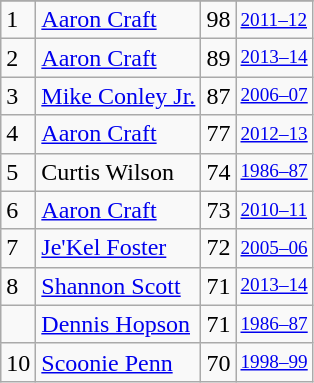<table class="wikitable">
<tr>
</tr>
<tr>
<td>1</td>
<td><a href='#'>Aaron Craft</a></td>
<td>98</td>
<td style="font-size:80%;"><a href='#'>2011–12</a></td>
</tr>
<tr>
<td>2</td>
<td><a href='#'>Aaron Craft</a></td>
<td>89</td>
<td style="font-size:80%;"><a href='#'>2013–14</a></td>
</tr>
<tr>
<td>3</td>
<td><a href='#'>Mike Conley Jr.</a></td>
<td>87</td>
<td style="font-size:80%;"><a href='#'>2006–07</a></td>
</tr>
<tr>
<td>4</td>
<td><a href='#'>Aaron Craft</a></td>
<td>77</td>
<td style="font-size:80%;"><a href='#'>2012–13</a></td>
</tr>
<tr>
<td>5</td>
<td>Curtis Wilson</td>
<td>74</td>
<td style="font-size:80%;"><a href='#'>1986–87</a></td>
</tr>
<tr>
<td>6</td>
<td><a href='#'>Aaron Craft</a></td>
<td>73</td>
<td style="font-size:80%;"><a href='#'>2010–11</a></td>
</tr>
<tr>
<td>7</td>
<td><a href='#'>Je'Kel Foster</a></td>
<td>72</td>
<td style="font-size:80%;"><a href='#'>2005–06</a></td>
</tr>
<tr>
<td>8</td>
<td><a href='#'>Shannon Scott</a></td>
<td>71</td>
<td style="font-size:80%;"><a href='#'>2013–14</a></td>
</tr>
<tr>
<td></td>
<td><a href='#'>Dennis Hopson</a></td>
<td>71</td>
<td style="font-size:80%;"><a href='#'>1986–87</a></td>
</tr>
<tr>
<td>10</td>
<td><a href='#'>Scoonie Penn</a></td>
<td>70</td>
<td style="font-size:80%;"><a href='#'>1998–99</a></td>
</tr>
</table>
